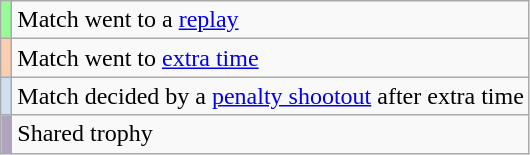<table class="wikitable">
<tr>
<td style="background-color:#98FB98"></td>
<td>Match went to a <a href='#'>replay</a></td>
</tr>
<tr>
<td style="background-color:#FBCEB1"></td>
<td>Match went to <a href='#'>extra time</a></td>
</tr>
<tr>
<td style="background-color:#cedff2"></td>
<td>Match decided by a <a href='#'>penalty shootout</a> after extra time</td>
</tr>
<tr>
<td style="background-color:#afa3bf"></td>
<td>Shared trophy</td>
</tr>
</table>
